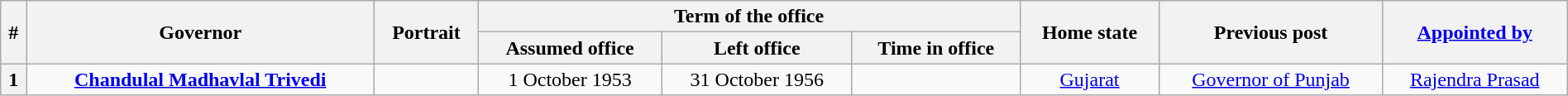<table class="wikitable sortable" style="width:100%; text-align:center">
<tr>
<th rowspan="2">#</th>
<th rowspan="2">Governor<br></th>
<th rowspan="2">Portrait</th>
<th colspan="3">Term of the office</th>
<th rowspan="2">Home state</th>
<th rowspan="2">Previous post</th>
<th rowspan="2"><a href='#'>Appointed by</a></th>
</tr>
<tr>
<th>Assumed office</th>
<th>Left office</th>
<th>Time in office</th>
</tr>
<tr>
<th>1</th>
<td><strong><a href='#'>Chandulal Madhavlal Trivedi</a></strong><br></td>
<td></td>
<td>1 October 1953</td>
<td>31 October 1956</td>
<td><strong></strong></td>
<td><a href='#'>Gujarat</a></td>
<td><a href='#'>Governor of Punjab</a></td>
<td><a href='#'>Rajendra Prasad</a></td>
</tr>
</table>
